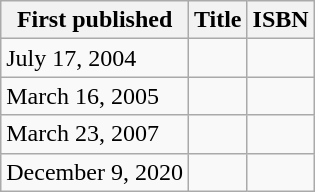<table class="wikitable">
<tr>
<th>First published</th>
<th>Title</th>
<th>ISBN</th>
</tr>
<tr>
<td>July 17, 2004</td>
<td></td>
<td><small></small></td>
</tr>
<tr>
<td>March 16, 2005</td>
<td></td>
<td><small></small></td>
</tr>
<tr>
<td>March 23, 2007</td>
<td></td>
<td><small></small></td>
</tr>
<tr>
<td>December 9, 2020</td>
<td></td>
<td><small></small></td>
</tr>
</table>
